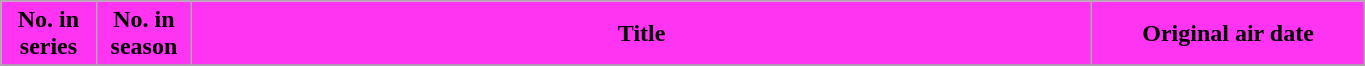<table class="wikitable plainrowheaders" style="width:72%;">
<tr>
<th scope="col" style="background-color: #FF33F2; color: #000000;" width=7%>No. in<br>series</th>
<th scope="col" style="background-color: #FF33F2; color: #000000;" width=7%>No. in<br>season</th>
<th scope="col" style="background-color: #FF33F2; color: #000000;">Title</th>
<th scope="col" style="background-color: #FF33F2; color: #000000;" width=20%>Original air date</th>
</tr>
<tr>
</tr>
</table>
